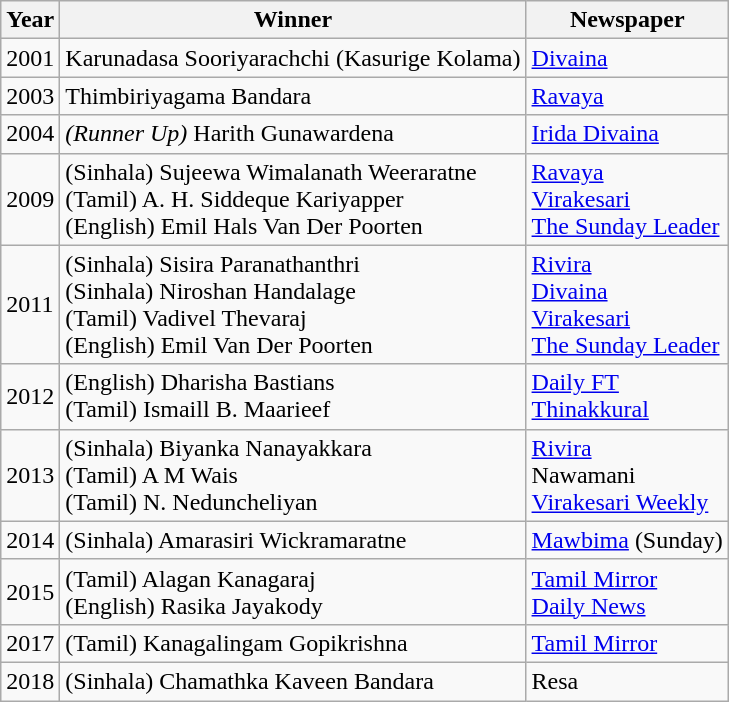<table class="wikitable sortable mw-collapsible mw-collapsed">
<tr>
<th>Year</th>
<th>Winner</th>
<th>Newspaper</th>
</tr>
<tr>
<td>2001</td>
<td>Karunadasa Sooriyarachchi (Kasurige Kolama)</td>
<td><a href='#'>Divaina</a></td>
</tr>
<tr>
<td>2003</td>
<td>Thimbiriyagama Bandara</td>
<td><a href='#'>Ravaya</a></td>
</tr>
<tr>
<td>2004</td>
<td><em>(Runner Up)</em> Harith Gunawardena</td>
<td><a href='#'>Irida Divaina</a></td>
</tr>
<tr>
<td>2009</td>
<td>(Sinhala) Sujeewa Wimalanath Weeraratne<br>(Tamil) A. H. Siddeque Kariyapper<br>(English) Emil Hals Van Der Poorten</td>
<td><a href='#'>Ravaya</a><br><a href='#'>Virakesari</a><br><a href='#'>The Sunday Leader</a></td>
</tr>
<tr>
<td>2011</td>
<td>(Sinhala) Sisira Paranathanthri<br>(Sinhala) Niroshan Handalage<br>(Tamil) Vadivel Thevaraj<br>(English) Emil Van Der Poorten</td>
<td><a href='#'>Rivira</a><br><a href='#'>Divaina</a><br><a href='#'>Virakesari</a><br><a href='#'>The Sunday Leader</a></td>
</tr>
<tr>
<td>2012</td>
<td>(English) Dharisha Bastians<br>(Tamil) Ismaill B. Maarieef</td>
<td><a href='#'>Daily FT</a><br><a href='#'>Thinakkural</a></td>
</tr>
<tr>
<td>2013</td>
<td>(Sinhala) Biyanka Nanayakkara<br>(Tamil) A M Wais<br>(Tamil) N. Neduncheliyan</td>
<td><a href='#'>Rivira</a><br>Nawamani<br><a href='#'>Virakesari Weekly</a></td>
</tr>
<tr>
<td>2014</td>
<td>(Sinhala) Amarasiri Wickramaratne</td>
<td><a href='#'>Mawbima</a> (Sunday)</td>
</tr>
<tr>
<td>2015</td>
<td>(Tamil) Alagan Kanagaraj<br>(English) Rasika Jayakody</td>
<td><a href='#'>Tamil Mirror</a><br><a href='#'>Daily News</a></td>
</tr>
<tr>
<td>2017</td>
<td>(Tamil) Kanagalingam Gopikrishna</td>
<td><a href='#'>Tamil Mirror</a></td>
</tr>
<tr>
<td>2018</td>
<td>(Sinhala) Chamathka Kaveen Bandara</td>
<td>Resa</td>
</tr>
</table>
